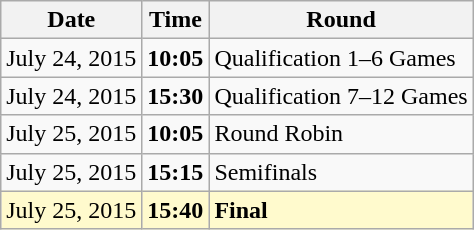<table class="wikitable">
<tr>
<th>Date</th>
<th>Time</th>
<th>Round</th>
</tr>
<tr>
<td>July 24, 2015</td>
<td><strong>10:05</strong></td>
<td>Qualification 1–6 Games</td>
</tr>
<tr>
<td>July 24, 2015</td>
<td><strong>15:30</strong></td>
<td>Qualification 7–12 Games</td>
</tr>
<tr>
<td>July 25, 2015</td>
<td><strong>10:05</strong></td>
<td>Round Robin</td>
</tr>
<tr>
<td>July 25, 2015</td>
<td><strong>15:15</strong></td>
<td>Semifinals</td>
</tr>
<tr style=background:lemonchiffon>
<td>July 25, 2015</td>
<td><strong>15:40</strong></td>
<td><strong>Final</strong></td>
</tr>
</table>
